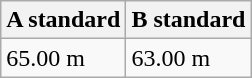<table class="wikitable" border="1" align="upright">
<tr>
<th>A standard</th>
<th>B standard</th>
</tr>
<tr>
<td>65.00 m</td>
<td>63.00 m</td>
</tr>
</table>
